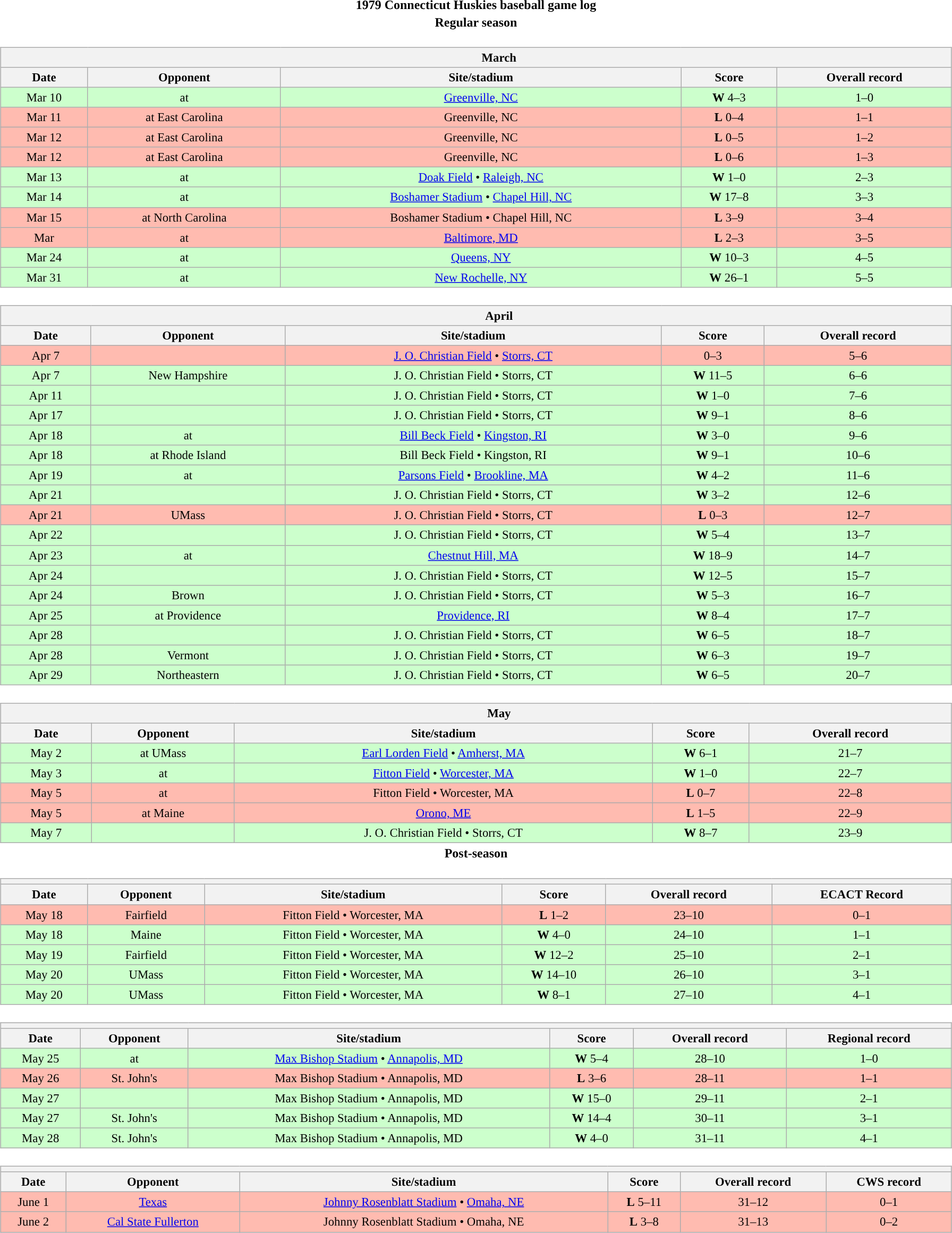<table class="toccolours" width=95% style="clear:both; margin:1.5em auto; text-align:center;">
<tr>
<th colspan=2>1979 Connecticut Huskies baseball game log</th>
</tr>
<tr>
<th colspan=2>Regular season</th>
</tr>
<tr valign="top">
<td><br><table class="wikitable collapsible collapsed" style="margin:auto; width:100%; text-align:center; font-size:95%">
<tr>
<th colspan=12 style="padding-left:4em;">March</th>
</tr>
<tr>
<th>Date</th>
<th>Opponent</th>
<th>Site/stadium</th>
<th>Score</th>
<th>Overall record</th>
</tr>
<tr bgcolor=ccffcc>
<td>Mar 10</td>
<td>at </td>
<td><a href='#'>Greenville, NC</a></td>
<td><strong>W</strong> 4–3</td>
<td>1–0</td>
</tr>
<tr bgcolor=ffbbb>
<td>Mar 11</td>
<td>at East Carolina</td>
<td>Greenville, NC</td>
<td><strong>L</strong> 0–4</td>
<td>1–1</td>
</tr>
<tr bgcolor=ffbbb>
<td>Mar 12</td>
<td>at East Carolina</td>
<td>Greenville, NC</td>
<td><strong>L</strong> 0–5</td>
<td>1–2</td>
</tr>
<tr bgcolor=ffbbb>
<td>Mar 12</td>
<td>at East Carolina</td>
<td>Greenville, NC</td>
<td><strong>L</strong> 0–6</td>
<td>1–3</td>
</tr>
<tr bgcolor=ccffcc>
<td>Mar 13</td>
<td>at </td>
<td><a href='#'>Doak Field</a> • <a href='#'>Raleigh, NC</a></td>
<td><strong>W</strong> 1–0</td>
<td>2–3</td>
</tr>
<tr bgcolor=ccffcc>
<td>Mar 14</td>
<td>at </td>
<td><a href='#'>Boshamer Stadium</a> • <a href='#'>Chapel Hill, NC</a></td>
<td><strong>W</strong> 17–8</td>
<td>3–3</td>
</tr>
<tr bgcolor=ffbbb>
<td>Mar 15</td>
<td>at North Carolina</td>
<td>Boshamer Stadium • Chapel Hill, NC</td>
<td><strong>L</strong> 3–9</td>
<td>3–4</td>
</tr>
<tr bgcolor=ffbbb>
<td>Mar</td>
<td>at </td>
<td><a href='#'>Baltimore, MD</a></td>
<td><strong>L</strong> 2–3</td>
<td>3–5</td>
</tr>
<tr bgcolor=ccffcc>
<td>Mar 24</td>
<td>at </td>
<td><a href='#'>Queens, NY</a></td>
<td><strong>W</strong> 10–3</td>
<td>4–5</td>
</tr>
<tr bgcolor=ccffcc>
<td>Mar 31</td>
<td>at </td>
<td><a href='#'>New Rochelle, NY</a></td>
<td><strong>W</strong> 26–1</td>
<td>5–5</td>
</tr>
</table>
</td>
</tr>
<tr>
<td><br><table class="wikitable collapsible collapsed" style="margin:auto; width:100%; text-align:center; font-size:95%">
<tr>
<th colspan=12 style="padding-left:4em;">April</th>
</tr>
<tr>
<th>Date</th>
<th>Opponent</th>
<th>Site/stadium</th>
<th>Score</th>
<th>Overall record</th>
</tr>
<tr bgcolor=ffbbb>
<td>Apr 7</td>
<td></td>
<td><a href='#'>J. O. Christian Field</a> • <a href='#'>Storrs, CT</a></td>
<td>0–3</td>
<td>5–6</td>
</tr>
<tr bgcolor=ccffcc>
<td>Apr 7</td>
<td>New Hampshire</td>
<td>J. O. Christian Field • Storrs, CT</td>
<td><strong>W</strong> 11–5</td>
<td>6–6</td>
</tr>
<tr bgcolor=ccffcc>
<td>Apr 11</td>
<td></td>
<td>J. O. Christian Field • Storrs, CT</td>
<td><strong>W</strong> 1–0</td>
<td>7–6</td>
</tr>
<tr bgcolor=ccffcc>
<td>Apr 17</td>
<td></td>
<td>J. O. Christian Field • Storrs, CT</td>
<td><strong>W</strong> 9–1</td>
<td>8–6</td>
</tr>
<tr bgcolor=ccffcc>
<td>Apr 18</td>
<td>at </td>
<td><a href='#'>Bill Beck Field</a> • <a href='#'>Kingston, RI</a></td>
<td><strong>W</strong> 3–0</td>
<td>9–6</td>
</tr>
<tr bgcolor=ccffcc>
<td>Apr 18</td>
<td>at Rhode Island</td>
<td>Bill Beck Field • Kingston, RI</td>
<td><strong>W</strong> 9–1</td>
<td>10–6</td>
</tr>
<tr bgcolor=ccffcc>
<td>Apr 19</td>
<td>at </td>
<td><a href='#'>Parsons Field</a> • <a href='#'>Brookline, MA</a></td>
<td><strong>W</strong> 4–2</td>
<td>11–6</td>
</tr>
<tr bgcolor=ccffcc>
<td>Apr 21</td>
<td></td>
<td>J. O. Christian Field • Storrs, CT</td>
<td><strong>W</strong> 3–2</td>
<td>12–6</td>
</tr>
<tr bgcolor=ffbbb>
<td>Apr 21</td>
<td>UMass</td>
<td>J. O. Christian Field • Storrs, CT</td>
<td><strong>L</strong> 0–3</td>
<td>12–7</td>
</tr>
<tr bgcolor=ccffcc>
<td>Apr 22</td>
<td></td>
<td>J. O. Christian Field • Storrs, CT</td>
<td><strong>W</strong> 5–4</td>
<td>13–7</td>
</tr>
<tr bgcolor=ccffcc>
<td>Apr 23</td>
<td>at </td>
<td><a href='#'>Chestnut Hill, MA</a></td>
<td><strong>W</strong> 18–9</td>
<td>14–7</td>
</tr>
<tr bgcolor=ccffcc>
<td>Apr 24</td>
<td></td>
<td>J. O. Christian Field • Storrs, CT</td>
<td><strong>W</strong> 12–5</td>
<td>15–7</td>
</tr>
<tr bgcolor=ccffcc>
<td>Apr 24</td>
<td>Brown</td>
<td>J. O. Christian Field • Storrs, CT</td>
<td><strong>W</strong> 5–3</td>
<td>16–7</td>
</tr>
<tr bgcolor=ccffcc>
<td>Apr 25</td>
<td>at Providence</td>
<td><a href='#'>Providence, RI</a></td>
<td><strong>W</strong> 8–4</td>
<td>17–7</td>
</tr>
<tr bgcolor=ccffcc>
<td>Apr 28</td>
<td></td>
<td>J. O. Christian Field • Storrs, CT</td>
<td><strong>W</strong> 6–5</td>
<td>18–7</td>
</tr>
<tr bgcolor=ccffcc>
<td>Apr 28</td>
<td>Vermont</td>
<td>J. O. Christian Field • Storrs, CT</td>
<td><strong>W</strong> 6–3</td>
<td>19–7</td>
</tr>
<tr bgcolor=ccffcc>
<td>Apr 29</td>
<td>Northeastern</td>
<td>J. O. Christian Field • Storrs, CT</td>
<td><strong>W</strong> 6–5</td>
<td>20–7</td>
</tr>
</table>
</td>
</tr>
<tr>
<td><br><table class="wikitable collapsible collapsed" style="margin:auto; width:100%; text-align:center; font-size:95%">
<tr>
<th colspan=12 style="padding-left:4em;">May</th>
</tr>
<tr>
<th>Date</th>
<th>Opponent</th>
<th>Site/stadium</th>
<th>Score</th>
<th>Overall record</th>
</tr>
<tr bgcolor=ccffcc>
<td>May 2</td>
<td>at UMass</td>
<td><a href='#'>Earl Lorden Field</a> • <a href='#'>Amherst, MA</a></td>
<td><strong>W</strong> 6–1</td>
<td>21–7</td>
</tr>
<tr bgcolor=ccffcc>
<td>May 3</td>
<td>at </td>
<td><a href='#'>Fitton Field</a> • <a href='#'>Worcester, MA</a></td>
<td><strong>W</strong> 1–0</td>
<td>22–7</td>
</tr>
<tr bgcolor=ffbbb>
<td>May 5</td>
<td>at </td>
<td>Fitton Field • Worcester, MA</td>
<td><strong>L</strong> 0–7</td>
<td>22–8</td>
</tr>
<tr bgcolor=ffbbb>
<td>May 5</td>
<td>at Maine</td>
<td><a href='#'>Orono, ME</a></td>
<td><strong>L</strong> 1–5</td>
<td>22–9</td>
</tr>
<tr bgcolor=ccffcc>
<td>May 7</td>
<td></td>
<td>J. O. Christian Field • Storrs, CT</td>
<td><strong>W</strong> 8–7</td>
<td>23–9</td>
</tr>
</table>
</td>
</tr>
<tr>
<th colspan=2>Post-season</th>
</tr>
<tr>
<td><br><table class="wikitable collapsible collapsed" style="margin:auto; width:100%; text-align:center; font-size:95%">
<tr>
<th colspan=12 style="padding-left:4em;"><a href='#'></a></th>
</tr>
<tr>
<th>Date</th>
<th>Opponent</th>
<th>Site/stadium</th>
<th>Score</th>
<th>Overall record</th>
<th>ECACT Record</th>
</tr>
<tr bgcolor=ffbbb>
<td>May 18</td>
<td>Fairfield</td>
<td>Fitton Field • Worcester, MA</td>
<td><strong>L</strong> 1–2</td>
<td>23–10</td>
<td>0–1</td>
</tr>
<tr bgcolor=ccffcc>
<td>May 18</td>
<td>Maine</td>
<td>Fitton Field • Worcester, MA</td>
<td><strong>W</strong> 4–0</td>
<td>24–10</td>
<td>1–1</td>
</tr>
<tr bgcolor=ccffcc>
<td>May 19</td>
<td>Fairfield</td>
<td>Fitton Field • Worcester, MA</td>
<td><strong>W</strong> 12–2</td>
<td>25–10</td>
<td>2–1</td>
</tr>
<tr bgcolor=ccffcc>
<td>May 20</td>
<td>UMass</td>
<td>Fitton Field • Worcester, MA</td>
<td><strong>W</strong> 14–10</td>
<td>26–10</td>
<td>3–1</td>
</tr>
<tr bgcolor=ccffcc>
<td>May 20</td>
<td>UMass</td>
<td>Fitton Field • Worcester, MA</td>
<td><strong>W</strong> 8–1</td>
<td>27–10</td>
<td>4–1</td>
</tr>
</table>
</td>
</tr>
<tr>
<td><br><table class="wikitable collapsible collapsed" style="margin:auto; width:100%; text-align:center; font-size:95%">
<tr>
<th colspan=12 style="padding-left:4em;"><a href='#'></a></th>
</tr>
<tr>
<th>Date</th>
<th>Opponent</th>
<th>Site/stadium</th>
<th>Score</th>
<th>Overall record</th>
<th>Regional record</th>
</tr>
<tr bgcolor=ccffcc>
<td>May 25</td>
<td>at </td>
<td><a href='#'>Max Bishop Stadium</a> • <a href='#'>Annapolis, MD</a></td>
<td><strong>W</strong> 5–4</td>
<td>28–10</td>
<td>1–0</td>
</tr>
<tr bgcolor=ffbbb>
<td>May 26</td>
<td>St. John's</td>
<td>Max Bishop Stadium • Annapolis, MD</td>
<td><strong>L</strong> 3–6</td>
<td>28–11</td>
<td>1–1</td>
</tr>
<tr bgcolor=ccffcc>
<td>May 27</td>
<td></td>
<td>Max Bishop Stadium • Annapolis, MD</td>
<td><strong>W</strong> 15–0</td>
<td>29–11</td>
<td>2–1</td>
</tr>
<tr bgcolor=ccffcc>
<td>May 27</td>
<td>St. John's</td>
<td>Max Bishop Stadium • Annapolis, MD</td>
<td><strong>W</strong> 14–4</td>
<td>30–11</td>
<td>3–1</td>
</tr>
<tr bgcolor=ccffcc>
<td>May 28</td>
<td>St. John's</td>
<td>Max Bishop Stadium • Annapolis, MD</td>
<td><strong>W</strong> 4–0</td>
<td>31–11</td>
<td>4–1</td>
</tr>
</table>
</td>
</tr>
<tr>
<td><br><table class="wikitable collapsible collapsed" style="margin:auto; width:100%; text-align:center; font-size:95%">
<tr>
<th colspan=12 style="padding-left:4em;"><a href='#'></a></th>
</tr>
<tr>
<th>Date</th>
<th>Opponent</th>
<th>Site/stadium</th>
<th>Score</th>
<th>Overall record</th>
<th>CWS record</th>
</tr>
<tr bgcolor=ffbbb>
<td>June 1</td>
<td><a href='#'>Texas</a></td>
<td><a href='#'>Johnny Rosenblatt Stadium</a> • <a href='#'>Omaha, NE</a></td>
<td><strong>L</strong> 5–11</td>
<td>31–12</td>
<td>0–1</td>
</tr>
<tr bgcolor=ffbbb>
<td>June 2</td>
<td><a href='#'>Cal State Fullerton</a></td>
<td>Johnny Rosenblatt Stadium • Omaha, NE</td>
<td><strong>L</strong> 3–8</td>
<td>31–13</td>
<td>0–2</td>
</tr>
</table>
</td>
</tr>
</table>
